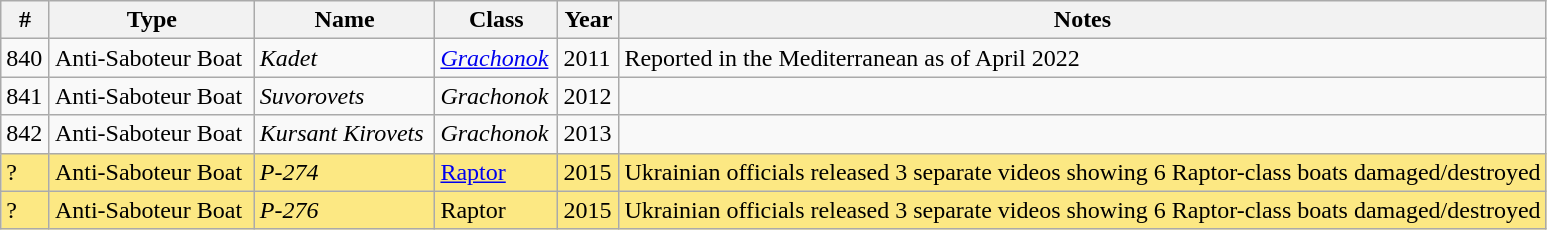<table class="wikitable">
<tr>
<th>#</th>
<th>Type</th>
<th>Name</th>
<th>Class</th>
<th>Year</th>
<th style="width:60%">Notes</th>
</tr>
<tr>
<td>840</td>
<td>Anti-Saboteur Boat</td>
<td><em>Kadet</em></td>
<td><em><a href='#'>Grachonok</a></em></td>
<td>2011</td>
<td>Reported in the Mediterranean as of April 2022</td>
</tr>
<tr ">
<td>841</td>
<td>Anti-Saboteur Boat</td>
<td><em>Suvorovets</em></td>
<td><em>Grachonok</em></td>
<td>2012</td>
<td></td>
</tr>
<tr>
<td>842</td>
<td>Anti-Saboteur Boat</td>
<td><em>Kursant Kirovets</em></td>
<td><em>Grachonok</em></td>
<td>2013</td>
<td></td>
</tr>
<tr style="background:#FCE883">
<td>?</td>
<td>Anti-Saboteur Boat</td>
<td><em>P-274</em></td>
<td><a href='#'>Raptor</a></td>
<td>2015</td>
<td>Ukrainian officials released 3 separate videos showing 6 Raptor-class boats damaged/destroyed</td>
</tr>
<tr style="background:#FCE883">
<td>?</td>
<td>Anti-Saboteur Boat</td>
<td><em>P-276</em></td>
<td>Raptor</td>
<td>2015</td>
<td>Ukrainian officials released 3 separate videos showing 6 Raptor-class boats damaged/destroyed</td>
</tr>
</table>
